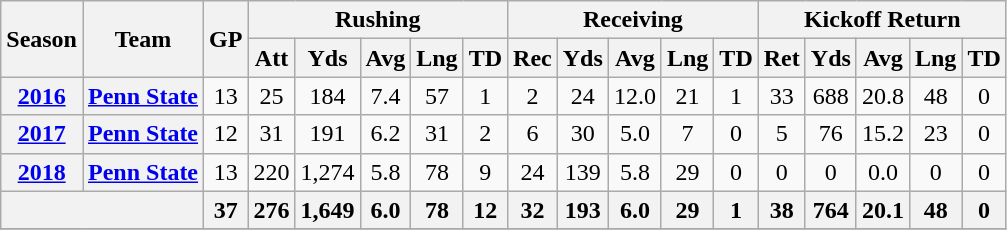<table class="wikitable" style="text-align: center;">
<tr>
<th rowspan="2">Season</th>
<th rowspan="2">Team</th>
<th rowspan="2">GP</th>
<th colspan="5">Rushing</th>
<th colspan="5">Receiving</th>
<th colspan="5">Kickoff Return</th>
</tr>
<tr>
<th>Att</th>
<th>Yds</th>
<th>Avg</th>
<th>Lng</th>
<th>TD</th>
<th>Rec</th>
<th>Yds</th>
<th>Avg</th>
<th>Lng</th>
<th>TD</th>
<th>Ret</th>
<th>Yds</th>
<th>Avg</th>
<th>Lng</th>
<th>TD</th>
</tr>
<tr>
<th><a href='#'>2016</a></th>
<th><a href='#'>Penn State</a></th>
<td>13</td>
<td>25</td>
<td>184</td>
<td>7.4</td>
<td>57</td>
<td>1</td>
<td>2</td>
<td>24</td>
<td>12.0</td>
<td>21</td>
<td>1</td>
<td>33</td>
<td>688</td>
<td>20.8</td>
<td>48</td>
<td>0</td>
</tr>
<tr>
<th><a href='#'>2017</a></th>
<th><a href='#'>Penn State</a></th>
<td>12</td>
<td>31</td>
<td>191</td>
<td>6.2</td>
<td>31</td>
<td>2</td>
<td>6</td>
<td>30</td>
<td>5.0</td>
<td>7</td>
<td>0</td>
<td>5</td>
<td>76</td>
<td>15.2</td>
<td>23</td>
<td>0</td>
</tr>
<tr>
<th><a href='#'>2018</a></th>
<th><a href='#'>Penn State</a></th>
<td>13</td>
<td>220</td>
<td>1,274</td>
<td>5.8</td>
<td>78</td>
<td>9</td>
<td>24</td>
<td>139</td>
<td>5.8</td>
<td>29</td>
<td>0</td>
<td>0</td>
<td>0</td>
<td>0.0</td>
<td>0</td>
<td>0</td>
</tr>
<tr>
<th colspan="2"></th>
<th>37</th>
<th>276</th>
<th>1,649</th>
<th>6.0</th>
<th>78</th>
<th>12</th>
<th>32</th>
<th>193</th>
<th>6.0</th>
<th>29</th>
<th>1</th>
<th>38</th>
<th>764</th>
<th>20.1</th>
<th>48</th>
<th>0</th>
</tr>
<tr>
</tr>
</table>
